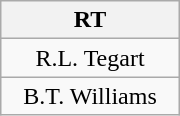<table class="wikitable" width="120px">
<tr>
<th>RT</th>
</tr>
<tr>
<td align="center">R.L. Tegart</td>
</tr>
<tr>
<td align="center">B.T. Williams</td>
</tr>
</table>
